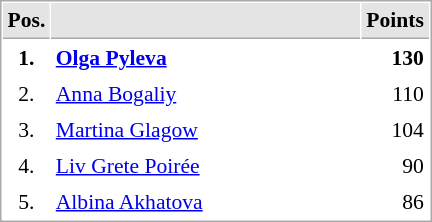<table cellspacing="1" cellpadding="3" style="border:1px solid #AAAAAA;font-size:90%">
<tr bgcolor="#E4E4E4">
<th style="border-bottom:1px solid #AAAAAA" width=10>Pos.</th>
<th style="border-bottom:1px solid #AAAAAA" width=200></th>
<th style="border-bottom:1px solid #AAAAAA" width=20>Points</th>
</tr>
<tr>
<td align="center"><strong>1.</strong></td>
<td> <strong><a href='#'>Olga Pyleva</a></strong></td>
<td align="right"><strong>130</strong></td>
</tr>
<tr>
<td align="center">2.</td>
<td> <a href='#'>Anna Bogaliy</a></td>
<td align="right">110</td>
</tr>
<tr>
<td align="center">3.</td>
<td> <a href='#'>Martina Glagow</a></td>
<td align="right">104</td>
</tr>
<tr>
<td align="center">4.</td>
<td> <a href='#'>Liv Grete Poirée</a></td>
<td align="right">90</td>
</tr>
<tr>
<td align="center">5.</td>
<td> <a href='#'>Albina Akhatova</a></td>
<td align="right">86</td>
</tr>
</table>
